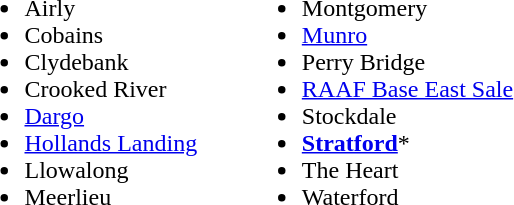<table>
<tr>
<td width = 50%><br><ul><li>Airly</li><li>Cobains</li><li>Clydebank</li><li>Crooked River</li><li><a href='#'>Dargo</a></li><li><a href='#'>Hollands Landing</a></li><li>Llowalong</li><li>Meerlieu</li></ul></td>
<td width = 50%><br><ul><li>Montgomery</li><li><a href='#'>Munro</a></li><li>Perry Bridge</li><li><a href='#'>RAAF Base East Sale</a></li><li>Stockdale</li><li><strong><a href='#'>Stratford</a></strong>*</li><li>The Heart</li><li>Waterford</li></ul></td>
</tr>
</table>
